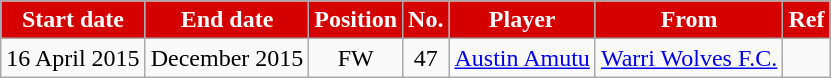<table class="wikitable sortable">
<tr>
<th style="background:#d50000; color:white;"><strong>Start date</strong></th>
<th style="background:#d50000; color:white;"><strong>End date</strong></th>
<th style="background:#d50000; color:white;"><strong>Position</strong></th>
<th style="background:#d50000; color:white;"><strong>No.</strong></th>
<th style="background:#d50000; color:white;"><strong>Player</strong></th>
<th style="background:#d50000; color:white;"><strong>From</strong></th>
<th style="background:#d50000; color:white;"><strong>Ref</strong></th>
</tr>
<tr>
<td>16 April 2015</td>
<td>December 2015</td>
<td style="text-align:center;">FW</td>
<td style="text-align:center;">47</td>
<td style="text-align:left;"> <a href='#'>Austin Amutu</a></td>
<td style="text-align:left;"> <a href='#'>Warri Wolves F.C.</a></td>
<td></td>
</tr>
</table>
